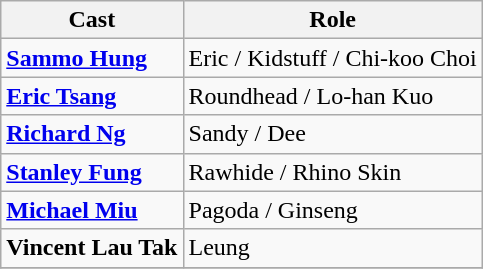<table class="wikitable">
<tr>
<th>Cast</th>
<th>Role</th>
</tr>
<tr>
<td><strong><a href='#'>Sammo Hung</a></strong></td>
<td>Eric / Kidstuff / Chi-koo Choi</td>
</tr>
<tr>
<td><strong><a href='#'>Eric Tsang</a></strong></td>
<td>Roundhead / Lo-han Kuo</td>
</tr>
<tr>
<td><strong><a href='#'>Richard Ng</a></strong></td>
<td>Sandy / Dee</td>
</tr>
<tr>
<td><strong><a href='#'>Stanley Fung</a></strong></td>
<td>Rawhide / Rhino Skin</td>
</tr>
<tr>
<td><strong><a href='#'>Michael Miu</a></strong></td>
<td>Pagoda /  Ginseng</td>
</tr>
<tr>
<td><strong>Vincent Lau Tak</strong></td>
<td>Leung</td>
</tr>
<tr>
</tr>
</table>
